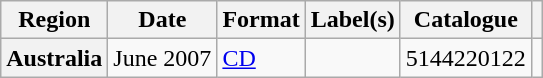<table class="wikitable plainrowheaders">
<tr>
<th>Region</th>
<th>Date</th>
<th>Format</th>
<th>Label(s)</th>
<th>Catalogue</th>
<th></th>
</tr>
<tr>
<th scope="row">Australia</th>
<td>June 2007</td>
<td><a href='#'>CD</a></td>
<td rowspan="2"></td>
<td>5144220122</td>
<td></td>
</tr>
</table>
